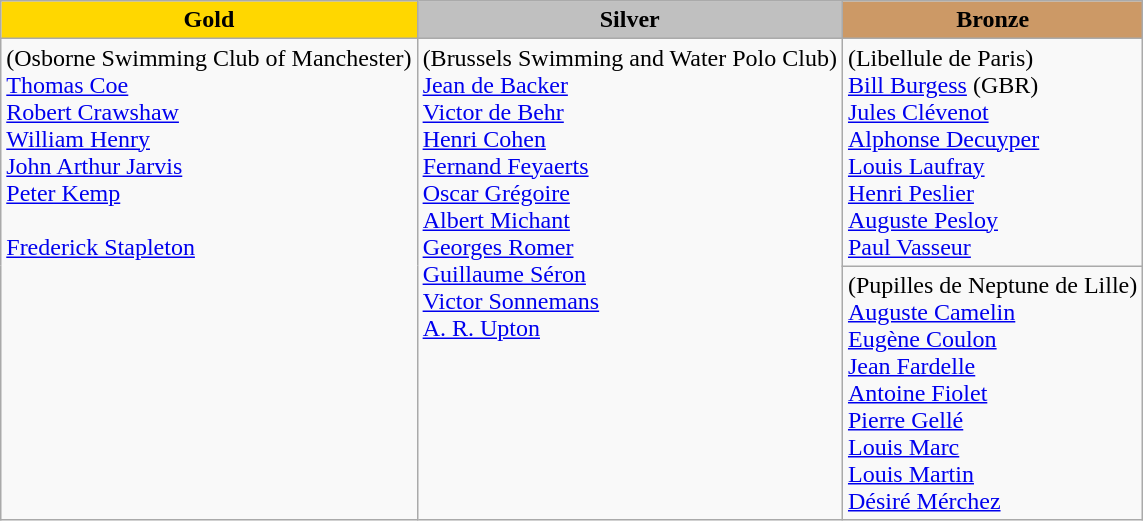<table class="wikitable">
<tr>
<th style="background-color:gold;">Gold</th>
<th style="background-color:silver;">Silver</th>
<th style="background-color:#cc9966;">Bronze</th>
</tr>
<tr valign=top>
<td rowspan=2 valign=top> (Osborne Swimming Club of Manchester)<br><a href='#'>Thomas Coe</a><br><a href='#'>Robert Crawshaw</a><br><a href='#'>William Henry</a><br><a href='#'>John Arthur Jarvis</a><br><a href='#'>Peter Kemp</a><br><br><a href='#'>Frederick Stapleton</a></td>
<td rowspan=2 valign=top> (Brussels Swimming and Water Polo Club)<br><a href='#'>Jean de Backer</a><br><a href='#'>Victor de Behr</a><br><a href='#'>Henri Cohen</a><br><a href='#'>Fernand Feyaerts</a><br><a href='#'>Oscar Grégoire</a><br><a href='#'>Albert Michant</a><br><a href='#'>Georges Romer</a><br><a href='#'>Guillaume Séron</a><br><a href='#'>Victor Sonnemans</a><br><a href='#'>A. R. Upton</a></td>
<td> (Libellule de Paris)<br><a href='#'>Bill Burgess</a> (GBR)<br><a href='#'>Jules Clévenot</a><br><a href='#'>Alphonse Decuyper</a><br><a href='#'>Louis Laufray</a><br><a href='#'>Henri Peslier</a><br><a href='#'>Auguste Pesloy</a><br><a href='#'>Paul Vasseur</a></td>
</tr>
<tr>
<td> (Pupilles de Neptune de Lille)<br><a href='#'>Auguste Camelin</a><br><a href='#'>Eugène Coulon</a><br><a href='#'>Jean Fardelle</a><br><a href='#'>Antoine Fiolet</a><br><a href='#'>Pierre Gellé</a><br><a href='#'>Louis Marc</a><br><a href='#'>Louis Martin</a><br><a href='#'>Désiré Mérchez</a></td>
</tr>
</table>
